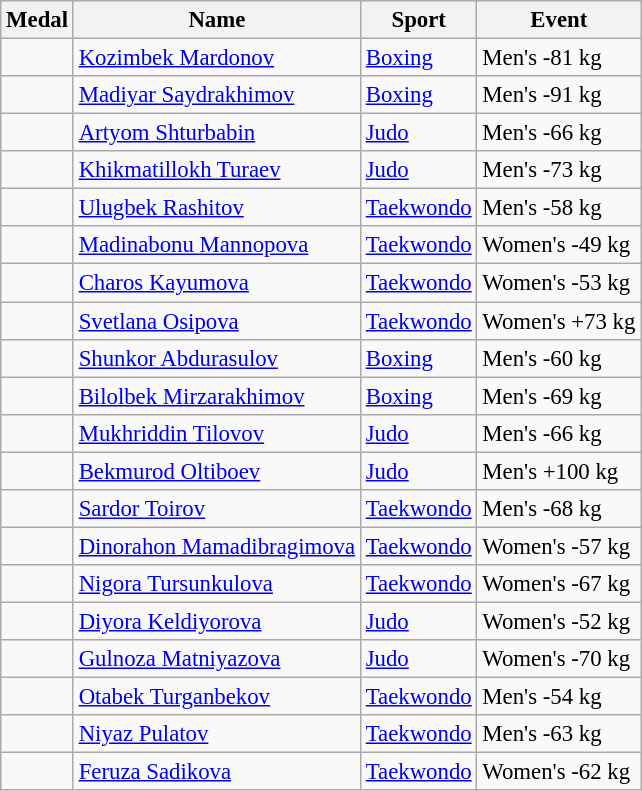<table class="wikitable sortable" style="font-size: 95%;">
<tr>
<th>Medal</th>
<th>Name</th>
<th>Sport</th>
<th>Event</th>
</tr>
<tr>
<td></td>
<td><a href='#'>Kozimbek Mardonov</a></td>
<td><a href='#'>Boxing</a></td>
<td>Men's -81 kg</td>
</tr>
<tr>
<td></td>
<td><a href='#'>Madiyar Saydrakhimov</a></td>
<td><a href='#'>Boxing</a></td>
<td>Men's -91 kg</td>
</tr>
<tr>
<td></td>
<td><a href='#'>Artyom Shturbabin</a></td>
<td><a href='#'>Judo</a></td>
<td>Men's -66 kg</td>
</tr>
<tr>
<td></td>
<td><a href='#'>Khikmatillokh Turaev</a></td>
<td><a href='#'>Judo</a></td>
<td>Men's -73 kg</td>
</tr>
<tr>
<td></td>
<td><a href='#'>Ulugbek Rashitov</a></td>
<td><a href='#'>Taekwondo</a></td>
<td>Men's -58 kg</td>
</tr>
<tr>
<td></td>
<td><a href='#'>Madinabonu Mannopova</a></td>
<td><a href='#'>Taekwondo</a></td>
<td>Women's -49 kg</td>
</tr>
<tr>
<td></td>
<td><a href='#'>Charos Kayumova</a></td>
<td><a href='#'>Taekwondo</a></td>
<td>Women's -53 kg</td>
</tr>
<tr>
<td></td>
<td><a href='#'>Svetlana Osipova</a></td>
<td><a href='#'>Taekwondo</a></td>
<td>Women's +73 kg</td>
</tr>
<tr>
<td></td>
<td><a href='#'>Shunkor Abdurasulov</a></td>
<td><a href='#'>Boxing</a></td>
<td>Men's -60 kg</td>
</tr>
<tr>
<td></td>
<td><a href='#'>Bilolbek Mirzarakhimov</a></td>
<td><a href='#'>Boxing</a></td>
<td>Men's -69 kg</td>
</tr>
<tr>
<td></td>
<td><a href='#'>Mukhriddin Tilovov</a></td>
<td><a href='#'>Judo</a></td>
<td>Men's -66 kg</td>
</tr>
<tr>
<td></td>
<td><a href='#'>Bekmurod Oltiboev</a></td>
<td><a href='#'>Judo</a></td>
<td>Men's +100 kg</td>
</tr>
<tr>
<td></td>
<td><a href='#'>Sardor Toirov</a></td>
<td><a href='#'>Taekwondo</a></td>
<td>Men's -68 kg</td>
</tr>
<tr>
<td></td>
<td><a href='#'>Dinorahon Mamadibragimova</a></td>
<td><a href='#'>Taekwondo</a></td>
<td>Women's -57 kg</td>
</tr>
<tr>
<td></td>
<td><a href='#'>Nigora Tursunkulova</a></td>
<td><a href='#'>Taekwondo</a></td>
<td>Women's -67 kg</td>
</tr>
<tr>
<td></td>
<td><a href='#'>Diyora Keldiyorova</a></td>
<td><a href='#'>Judo</a></td>
<td>Women's -52 kg</td>
</tr>
<tr>
<td></td>
<td><a href='#'>Gulnoza Matniyazova</a></td>
<td><a href='#'>Judo</a></td>
<td>Women's -70 kg</td>
</tr>
<tr>
<td></td>
<td><a href='#'>Otabek Turganbekov</a></td>
<td><a href='#'>Taekwondo</a></td>
<td>Men's -54 kg</td>
</tr>
<tr>
<td></td>
<td><a href='#'>Niyaz Pulatov</a></td>
<td><a href='#'>Taekwondo</a></td>
<td>Men's -63 kg</td>
</tr>
<tr>
<td></td>
<td><a href='#'>Feruza Sadikova</a></td>
<td><a href='#'>Taekwondo</a></td>
<td>Women's -62 kg</td>
</tr>
</table>
